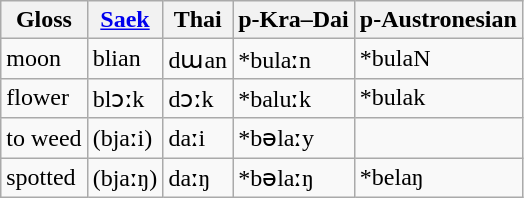<table class="wikitable">
<tr>
<th>Gloss</th>
<th><a href='#'>Saek</a></th>
<th>Thai</th>
<th>p-Kra–Dai</th>
<th>p-Austronesian</th>
</tr>
<tr>
<td>moon</td>
<td>blian</td>
<td>dɯan</td>
<td>*bulaːn</td>
<td>*bulaN</td>
</tr>
<tr>
<td>flower</td>
<td>blɔːk</td>
<td>dɔːk</td>
<td>*baluːk</td>
<td>*bulak</td>
</tr>
<tr>
<td>to weed</td>
<td>(bjaːi)</td>
<td>daːi</td>
<td>*bəlaːy</td>
<td></td>
</tr>
<tr>
<td>spotted</td>
<td>(bjaːŋ)</td>
<td>daːŋ</td>
<td>*bəlaːŋ</td>
<td>*belaŋ</td>
</tr>
</table>
